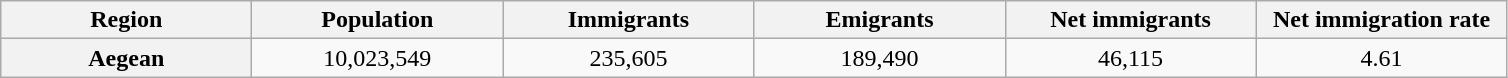<table class="wikitable">
<tr>
<th style="width:120pt;">Region</th>
<th style="width:120pt;">Population</th>
<th style="width:120pt;">Immigrants</th>
<th style="width:120pt;">Emigrants</th>
<th style="width:120pt;">Net immigrants</th>
<th style="width:120pt;">Net immigration rate</th>
</tr>
<tr>
<th style="width:120pt;">Aegean</th>
<td style="text-align:center;">10,023,549</td>
<td style="text-align:center;">235,605</td>
<td style="text-align:center;">189,490</td>
<td style="text-align:center;">46,115</td>
<td style="text-align:center;">4.61</td>
</tr>
</table>
